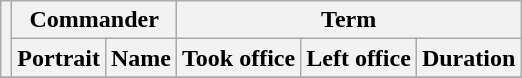<table class="wikitable sortable">
<tr>
<th rowspan=2></th>
<th colspan=2>Commander</th>
<th colspan=3>Term</th>
</tr>
<tr>
<th>Portrait</th>
<th>Name</th>
<th>Took office</th>
<th>Left office</th>
<th>Duration</th>
</tr>
<tr>
</tr>
</table>
